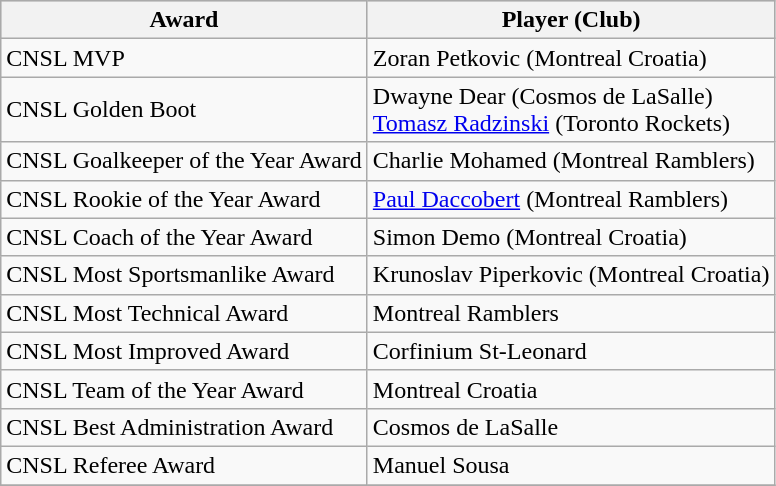<table class="wikitable">
<tr style="background:#cccccc;">
<th>Award</th>
<th>Player (Club)</th>
</tr>
<tr>
<td>CNSL MVP</td>
<td>Zoran Petkovic (Montreal Croatia)</td>
</tr>
<tr>
<td>CNSL Golden Boot</td>
<td>Dwayne Dear (Cosmos de LaSalle) <br><a href='#'>Tomasz Radzinski</a> (Toronto Rockets)</td>
</tr>
<tr>
<td>CNSL Goalkeeper of the Year Award</td>
<td>Charlie Mohamed (Montreal Ramblers)</td>
</tr>
<tr>
<td>CNSL Rookie of the Year Award</td>
<td><a href='#'>Paul Daccobert</a> (Montreal Ramblers)</td>
</tr>
<tr>
<td>CNSL Coach of the Year Award</td>
<td>Simon Demo (Montreal Croatia)</td>
</tr>
<tr>
<td>CNSL Most Sportsmanlike Award</td>
<td>Krunoslav Piperkovic (Montreal Croatia)</td>
</tr>
<tr>
<td>CNSL Most Technical Award</td>
<td>Montreal Ramblers</td>
</tr>
<tr>
<td>CNSL Most Improved Award</td>
<td>Corfinium St-Leonard</td>
</tr>
<tr>
<td>CNSL Team of the Year Award</td>
<td>Montreal Croatia</td>
</tr>
<tr>
<td>CNSL Best Administration Award</td>
<td>Cosmos de LaSalle</td>
</tr>
<tr>
<td>CNSL Referee Award</td>
<td>Manuel Sousa</td>
</tr>
<tr>
</tr>
</table>
